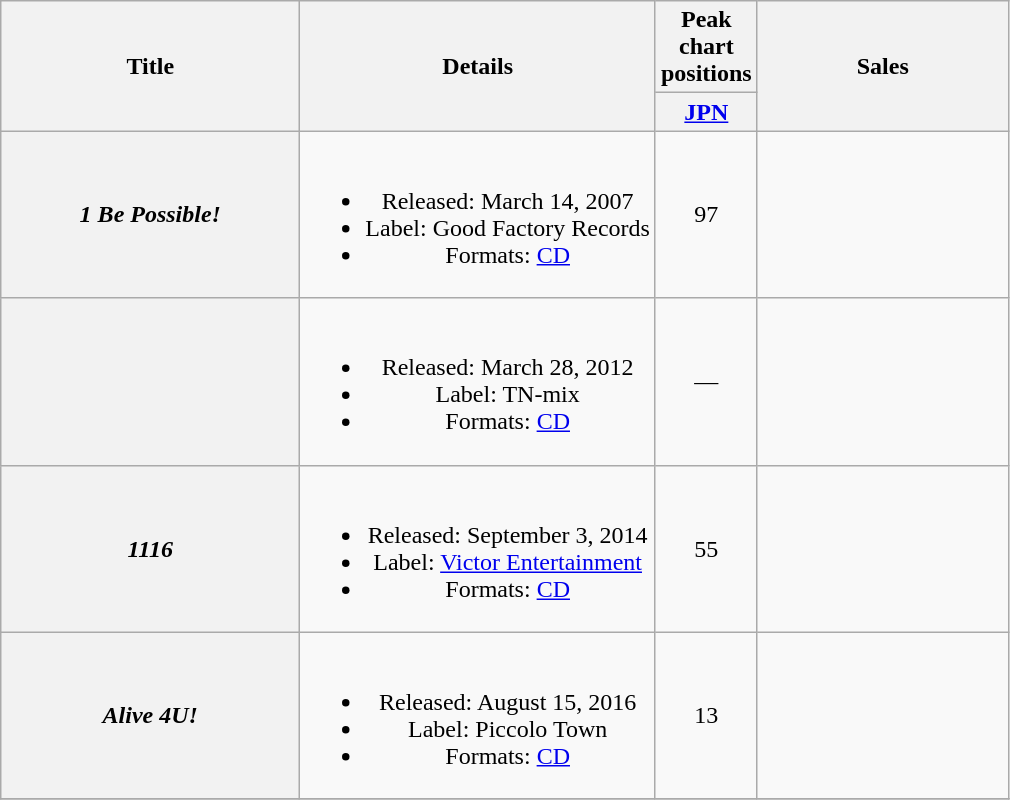<table class="wikitable sortable" style="text-align:center;">
<tr>
<th rowspan="2" style="width:12em;">Title</th>
<th rowspan="2">Details</th>
<th colspan="1">Peak chart positions</th>
<th rowspan="2" style="width:10em;">Sales</th>
</tr>
<tr>
<th width="30"><a href='#'>JPN</a></th>
</tr>
<tr>
<th scope="row"><em>1 Be Possible!</em><br></th>
<td><br><ul><li>Released: March 14, 2007</li><li>Label: Good Factory Records</li><li>Formats: <a href='#'>CD</a></li></ul></td>
<td>97</td>
<td></td>
</tr>
<tr>
<th scope="row"><br></th>
<td><br><ul><li>Released: March 28, 2012</li><li>Label: TN-mix</li><li>Formats: <a href='#'>CD</a></li></ul></td>
<td>—</td>
<td></td>
</tr>
<tr>
<th scope="row"><em>1116</em><br></th>
<td><br><ul><li>Released: September 3, 2014</li><li>Label: <a href='#'>Victor Entertainment</a></li><li>Formats: <a href='#'>CD</a></li></ul></td>
<td>55</td>
<td></td>
</tr>
<tr>
<th scope="row"><em>Alive 4U!</em></th>
<td><br><ul><li>Released: August 15, 2016</li><li>Label: Piccolo Town</li><li>Formats: <a href='#'>CD</a></li></ul></td>
<td>13</td>
<td></td>
</tr>
<tr>
</tr>
</table>
